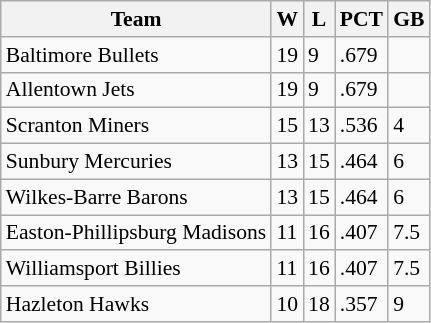<table class="wikitable" style="font-size:90%">
<tr>
<th>Team</th>
<th>W</th>
<th>L</th>
<th>PCT</th>
<th>GB</th>
</tr>
<tr>
<td>Baltimore Bullets</td>
<td>19</td>
<td>9</td>
<td>.679</td>
<td></td>
</tr>
<tr>
<td>Allentown Jets</td>
<td>19</td>
<td>9</td>
<td>.679</td>
<td></td>
</tr>
<tr>
<td>Scranton Miners</td>
<td>15</td>
<td>13</td>
<td>.536</td>
<td>4</td>
</tr>
<tr>
<td>Sunbury Mercuries</td>
<td>13</td>
<td>15</td>
<td>.464</td>
<td>6</td>
</tr>
<tr>
<td>Wilkes-Barre Barons</td>
<td>13</td>
<td>15</td>
<td>.464</td>
<td>6</td>
</tr>
<tr>
<td>Easton-Phillipsburg Madisons</td>
<td>11</td>
<td>16</td>
<td>.407</td>
<td>7.5</td>
</tr>
<tr>
<td>Williamsport Billies</td>
<td>11</td>
<td>16</td>
<td>.407</td>
<td>7.5</td>
</tr>
<tr>
<td>Hazleton Hawks</td>
<td>10</td>
<td>18</td>
<td>.357</td>
<td>9</td>
</tr>
</table>
